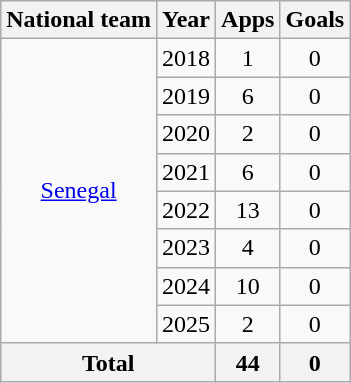<table class="wikitable" style="text-align: center;">
<tr>
<th>National team</th>
<th>Year</th>
<th>Apps</th>
<th>Goals</th>
</tr>
<tr>
<td rowspan="8"><a href='#'>Senegal</a></td>
<td>2018</td>
<td>1</td>
<td>0</td>
</tr>
<tr>
<td>2019</td>
<td>6</td>
<td>0</td>
</tr>
<tr>
<td>2020</td>
<td>2</td>
<td>0</td>
</tr>
<tr>
<td>2021</td>
<td>6</td>
<td>0</td>
</tr>
<tr>
<td>2022</td>
<td>13</td>
<td>0</td>
</tr>
<tr>
<td>2023</td>
<td>4</td>
<td>0</td>
</tr>
<tr>
<td>2024</td>
<td>10</td>
<td>0</td>
</tr>
<tr>
<td>2025</td>
<td>2</td>
<td>0</td>
</tr>
<tr>
<th colspan="2">Total</th>
<th>44</th>
<th>0</th>
</tr>
</table>
